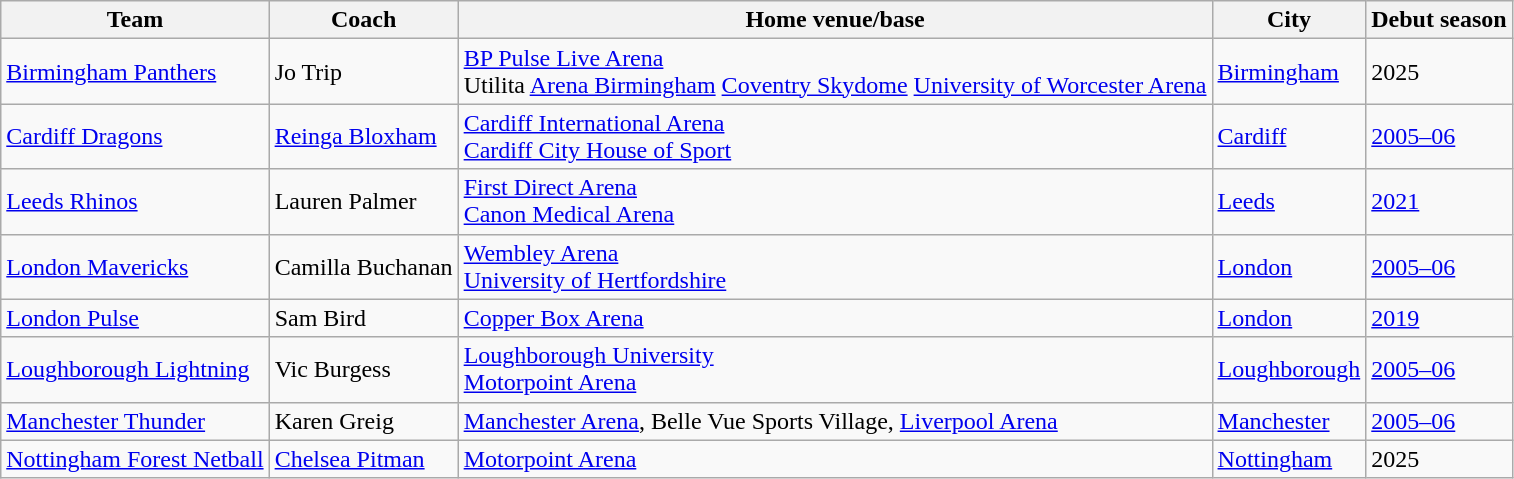<table class="wikitable collapsible">
<tr>
<th>Team</th>
<th>Coach</th>
<th>Home venue/base</th>
<th>City</th>
<th>Debut season</th>
</tr>
<tr>
<td> <a href='#'>Birmingham Panthers</a></td>
<td>Jo Trip</td>
<td><a href='#'>BP Pulse Live Arena</a><br>Utilita <a href='#'>Arena Birmingham</a>
<a href='#'>Coventry Skydome</a>
<a href='#'>University of Worcester Arena</a></td>
<td><a href='#'>Birmingham</a></td>
<td>2025</td>
</tr>
<tr>
<td> <a href='#'>Cardiff Dragons</a></td>
<td><a href='#'>Reinga Bloxham</a></td>
<td><a href='#'>Cardiff International Arena</a><br><a href='#'>Cardiff City House of Sport</a></td>
<td><a href='#'>Cardiff</a></td>
<td><a href='#'>2005–06</a></td>
</tr>
<tr>
<td> <a href='#'>Leeds Rhinos</a></td>
<td>Lauren Palmer</td>
<td><a href='#'>First Direct Arena</a><br><a href='#'>Canon Medical Arena</a></td>
<td><a href='#'>Leeds</a></td>
<td><a href='#'>2021</a></td>
</tr>
<tr>
<td> <a href='#'>London Mavericks</a></td>
<td>Camilla Buchanan</td>
<td><a href='#'>Wembley Arena</a><br><a href='#'>University of Hertfordshire</a></td>
<td><a href='#'>London</a></td>
<td><a href='#'>2005–06</a></td>
</tr>
<tr>
<td> <a href='#'>London Pulse</a></td>
<td>Sam Bird</td>
<td><a href='#'>Copper Box Arena</a></td>
<td><a href='#'>London</a></td>
<td><a href='#'>2019</a></td>
</tr>
<tr>
<td> <a href='#'>Loughborough Lightning</a></td>
<td>Vic Burgess</td>
<td><a href='#'>Loughborough University</a><br><a href='#'>Motorpoint Arena</a></td>
<td><a href='#'>Loughborough</a></td>
<td><a href='#'>2005–06</a></td>
</tr>
<tr>
<td> <a href='#'>Manchester Thunder</a></td>
<td>Karen Greig</td>
<td><a href='#'>Manchester Arena</a>, Belle Vue Sports Village, <a href='#'>Liverpool Arena</a></td>
<td><a href='#'>Manchester</a></td>
<td><a href='#'>2005–06</a></td>
</tr>
<tr>
<td> <a href='#'>Nottingham Forest Netball</a></td>
<td><a href='#'>Chelsea Pitman</a></td>
<td><a href='#'>Motorpoint Arena</a></td>
<td><a href='#'>Nottingham</a></td>
<td>2025</td>
</tr>
</table>
